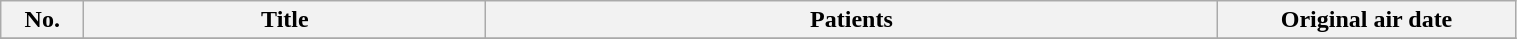<table class="wikitable plainrowheaders" style="width:80%; margin:0; background:#FFF;">
<tr>
<th style="width:3em;">No.</th>
<th>Title</th>
<th style="width:30em;">Patients</th>
<th style="width:12em;">Original air date</th>
</tr>
<tr>
</tr>
</table>
